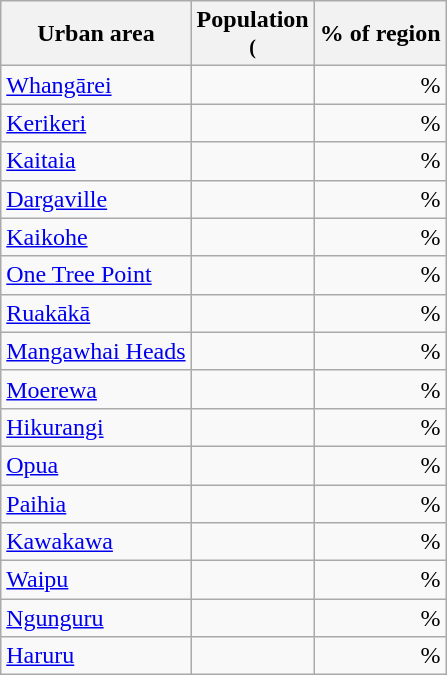<table class="wikitable">
<tr>
<th>Urban area</th>
<th>Population<br><small>(</small></th>
<th>% of region</th>
</tr>
<tr>
<td><a href='#'>Whangārei</a></td>
<td style="text-align:right;"></td>
<td style="text-align:right;">%</td>
</tr>
<tr>
<td><a href='#'>Kerikeri</a></td>
<td style="text-align:right;"></td>
<td style="text-align:right;">%</td>
</tr>
<tr>
<td><a href='#'>Kaitaia</a></td>
<td style="text-align:right;"></td>
<td style="text-align:right;">%</td>
</tr>
<tr>
<td><a href='#'>Dargaville</a></td>
<td style="text-align:right;"></td>
<td style="text-align:right;">%</td>
</tr>
<tr>
<td><a href='#'>Kaikohe</a></td>
<td style="text-align:right;"></td>
<td style="text-align:right;">%</td>
</tr>
<tr>
<td><a href='#'>One Tree Point</a></td>
<td style="text-align:right;"></td>
<td style="text-align:right;">%</td>
</tr>
<tr>
<td><a href='#'>Ruakākā</a></td>
<td style="text-align:right;"></td>
<td style="text-align:right;">%</td>
</tr>
<tr>
<td><a href='#'>Mangawhai Heads</a></td>
<td style="text-align:right;"></td>
<td style="text-align:right;">%</td>
</tr>
<tr>
<td><a href='#'>Moerewa</a></td>
<td style="text-align:right;"></td>
<td style="text-align:right;">%</td>
</tr>
<tr>
<td><a href='#'>Hikurangi</a></td>
<td style="text-align:right;"></td>
<td style="text-align:right;">%</td>
</tr>
<tr>
<td><a href='#'>Opua</a></td>
<td style="text-align:right;"></td>
<td style="text-align:right;">%</td>
</tr>
<tr>
<td><a href='#'>Paihia</a></td>
<td style="text-align:right;"></td>
<td style="text-align:right;">%</td>
</tr>
<tr>
<td><a href='#'>Kawakawa</a></td>
<td style="text-align:right;"></td>
<td style="text-align:right;">%</td>
</tr>
<tr>
<td><a href='#'>Waipu</a></td>
<td style="text-align:right;"></td>
<td style="text-align:right;">%</td>
</tr>
<tr>
<td><a href='#'>Ngunguru</a></td>
<td style="text-align:right;"></td>
<td style="text-align:right;">%</td>
</tr>
<tr>
<td><a href='#'>Haruru</a></td>
<td style="text-align:right;"></td>
<td style="text-align:right;">%</td>
</tr>
</table>
